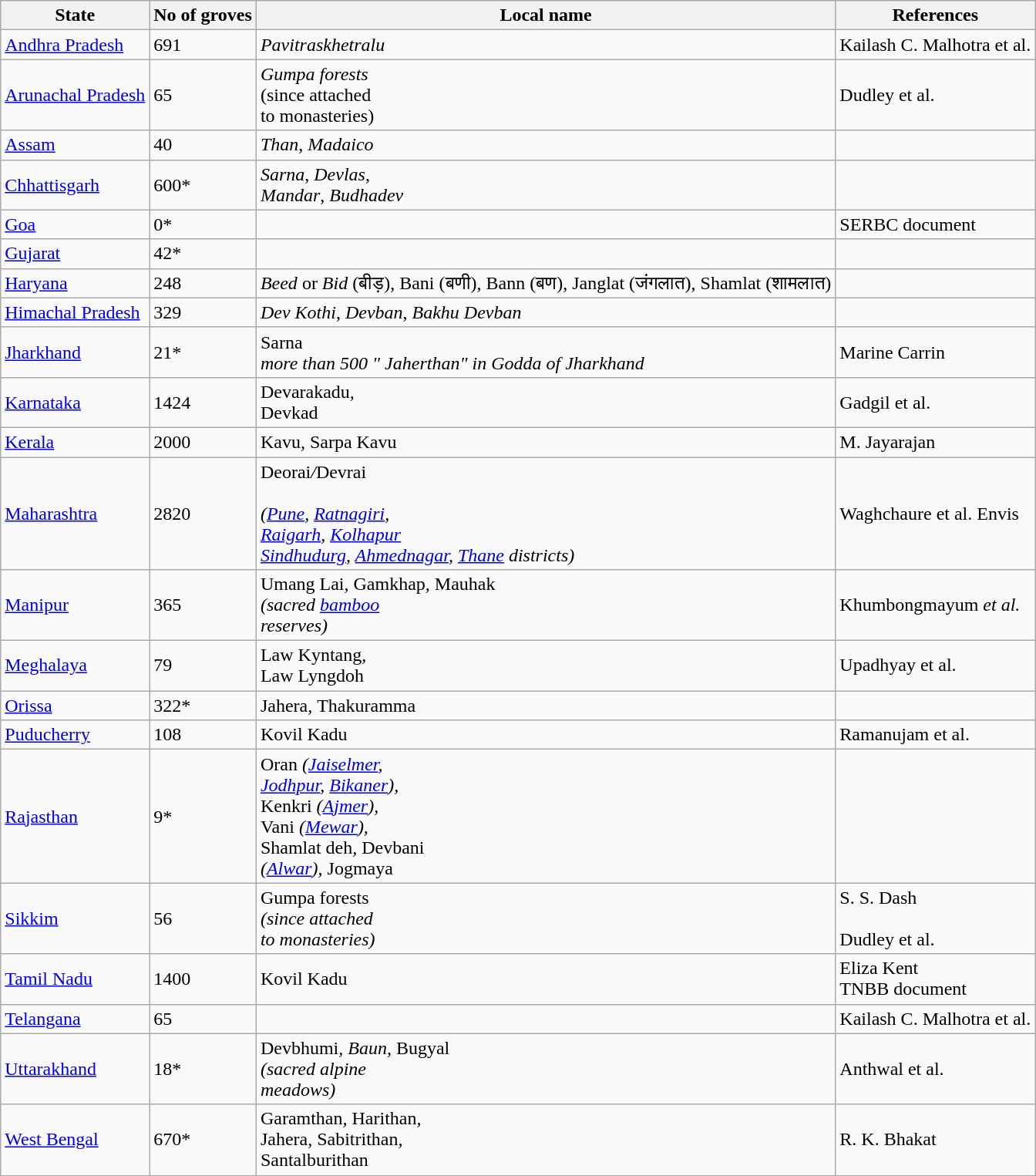<table class="wikitable sortable plainrowheaders">
<tr>
<th scope = "col">State</th>
<th scope = "col">No of groves</th>
<th scope = "col">Local name</th>
<th scope = "col" class = "unsortable">References</th>
</tr>
<tr>
<td><a href='#'>Andhra Pradesh</a></td>
<td>691</td>
<td><em>Pavitraskhetralu</em></td>
<td>Kailash C. Malhotra et al.</td>
</tr>
<tr>
<td><a href='#'>Arunachal Pradesh</a></td>
<td>65</td>
<td><em>Gumpa forests</em><br>(since attached<br>to monasteries)</td>
<td>Dudley et al.</td>
</tr>
<tr>
<td><a href='#'>Assam</a></td>
<td>40</td>
<td><em>Than</em>, <em>Madaico</em></td>
<td></td>
</tr>
<tr>
<td><a href='#'>Chhattisgarh</a></td>
<td>600*</td>
<td><em>Sarna</em>, <em>Devlas</em>,<br><em>Mandar</em>, <em>Budhadev</em></td>
<td></td>
</tr>
<tr>
<td><a href='#'>Goa</a></td>
<td>0*</td>
<td></td>
<td>SERBC document </td>
</tr>
<tr>
<td><a href='#'>Gujarat</a></td>
<td>42*</td>
<td></td>
<td></td>
</tr>
<tr>
<td><a href='#'>Haryana</a></td>
<td>248</td>
<td><em>Beed</em> or <em>Bid</em> (बीड़), Bani (बणी), Bann (बण), Janglat (जंगलात), Shamlat (शामलात)</td>
<td></td>
</tr>
<tr>
<td><a href='#'>Himachal Pradesh</a></td>
<td>329</td>
<td><em>Dev Kothi</em>, <em>Devban</em>, <em>Bakhu Devban</td>
<td></td>
</tr>
<tr>
<td><a href='#'>Jharkhand</a></td>
<td>21*</td>
<td></em>Sarna<em><br>more than 500 " Jaherthan" in Godda of Jharkhand</td>
<td>Marine Carrin </td>
</tr>
<tr>
<td><a href='#'>Karnataka</a></td>
<td>1424</td>
<td></em>Devarakadu<em>,<br> </em>Devkad<em></td>
<td>Gadgil et al.</td>
</tr>
<tr>
<td><a href='#'>Kerala</a></td>
<td>2000</td>
<td></em>Kavu<em>, </em>Sarpa Kavu<em></td>
<td>M. Jayarajan </td>
</tr>
<tr>
<td><a href='#'>Maharashtra</a></td>
<td>2820</td>
<td></em>Deorai<em>/</em>Devrai<em><br><br>(<a href='#'>Pune</a>, <a href='#'>Ratnagiri</a>,<br>
<a href='#'>Raigarh</a>, <a href='#'>Kolhapur</a><br> <a href='#'>Sindhudurg</a>, <a href='#'>Ahmednagar</a>, <a href='#'>Thane</a>
districts)</td>
<td>Waghchaure et al. Envis</td>
</tr>
<tr>
<td><a href='#'>Manipur</a></td>
<td>365</td>
<td></em>Umang Lai<em>, </em>Gamkhap<em>, </em>Mauhak<em><br>(sacred <a href='#'>bamboo</a><br>reserves)</td>
<td></em>Khumbongmayum<em> et al.</td>
</tr>
<tr>
<td><a href='#'>Meghalaya</a></td>
<td>79</td>
<td></em>Law Kyntang<em>,<br></em>Law Lyngdoh<em></td>
<td>Upadhyay et al.</td>
</tr>
<tr>
<td><a href='#'>Orissa</a></td>
<td>322*</td>
<td></em>Jahera<em>, </em>Thakuramma<em></td>
<td></td>
</tr>
<tr>
<td><a href='#'>Puducherry</a></td>
<td>108</td>
<td></em>Kovil Kadu<em></td>
<td>Ramanujam et al.</td>
</tr>
<tr>
<td><a href='#'>Rajasthan</a></td>
<td>9*</td>
<td></em>Oran<em> (<a href='#'>Jaiselmer</a>,<br><a href='#'>Jodhpur</a>, <a href='#'>Bikaner</a>),<br></em>Kenkri<em> (<a href='#'>Ajmer</a>),<br></em>Vani<em> (<a href='#'>Mewar</a>),<br></em>Shamlat deh<em>, </em>Devbani<em> <br>(<a href='#'>Alwar</a>), </em>Jogmaya<em></td>
<td></td>
</tr>
<tr>
<td><a href='#'>Sikkim</a></td>
<td>56</td>
<td></em>Gumpa forests<em><br>(since attached<br>to monasteries)</td>
<td>S. S. Dash <br><br>Dudley et al.</td>
</tr>
<tr>
<td><a href='#'>Tamil Nadu</a></td>
<td>1400</td>
<td></em>Kovil Kadu<em></td>
<td>Eliza Kent <br>TNBB document </td>
</tr>
<tr>
<td><a href='#'>Telangana</a></td>
<td>65</td>
<td></td>
<td>Kailash C. Malhotra et al.</td>
</tr>
<tr>
<td><a href='#'>Uttarakhand</a></td>
<td>18*</td>
<td></em>Devbhumi<em>, Baun, </em>Bugyal<em><br>(sacred alpine<br>meadows)</td>
<td>Anthwal et al.</td>
</tr>
<tr>
<td><a href='#'>West Bengal</a></td>
<td>670*</td>
<td></em>Garamthan<em>, </em>Harithan<em>,<br></em>Jahera<em>, </em>Sabitrithan<em>,<br></em>Santalburithan<em></td>
<td>R. K. Bhakat </td>
</tr>
</table>
